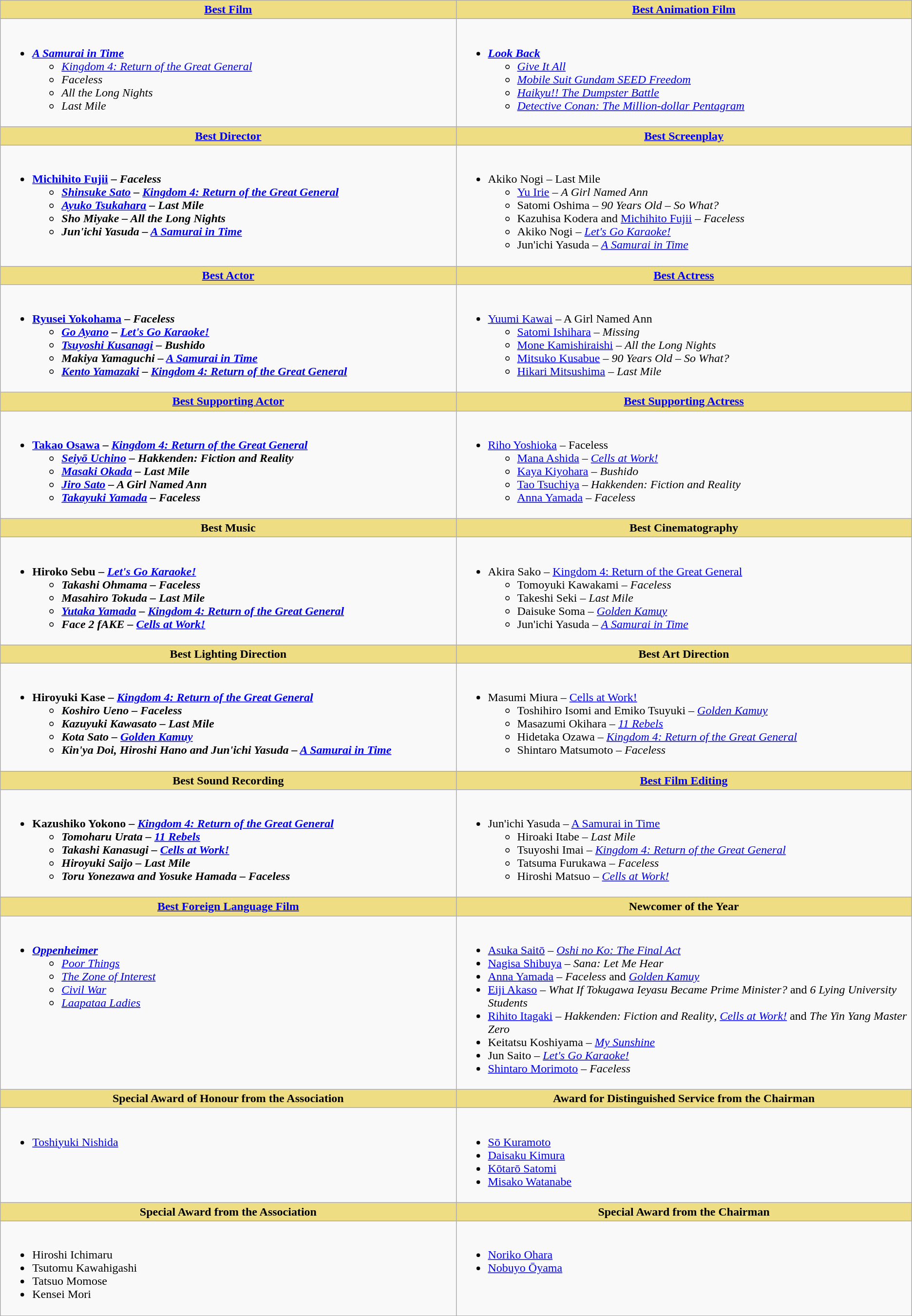<table class=wikitable>
<tr>
<th style="background:#EEDD82; width:50%"><a href='#'>Best Film</a></th>
<th style="background:#EEDD82; width:50%"><a href='#'>Best Animation Film</a></th>
</tr>
<tr>
<td valign="top"><br><ul><li><strong><em><a href='#'>A Samurai in Time</a></em></strong><ul><li><em><a href='#'>Kingdom 4: Return of the Great General</a></em></li><li><em>Faceless</em></li><li><em>All the Long Nights</em></li><li><em>Last Mile</em></li></ul></li></ul></td>
<td valign="top"><br><ul><li><strong><em><a href='#'>Look Back</a></em></strong><ul><li><em><a href='#'>Give It All</a></em></li><li><em><a href='#'>Mobile Suit Gundam SEED Freedom</a></em></li><li><em><a href='#'>Haikyu!! The Dumpster Battle</a></em></li><li><em><a href='#'>Detective Conan: The Million-dollar Pentagram</a></em></li></ul></li></ul></td>
</tr>
<tr>
<th style="background:#EEDD82"><a href='#'>Best Director</a></th>
<th style="background:#EEDD82"><a href='#'>Best Screenplay</a></th>
</tr>
<tr>
<td valign="top"><br><ul><li><strong><a href='#'>Michihito Fujii</a> – <em>Faceless<strong><em><ul><li><a href='#'>Shinsuke Sato</a> – </em><a href='#'>Kingdom 4: Return of the Great General</a><em></li><li><a href='#'>Ayuko Tsukahara</a> – </em>Last Mile<em></li><li>Sho Miyake – </em>All the Long Nights<em></li><li>Jun'ichi Yasuda – </em><a href='#'>A Samurai in Time</a><em></li></ul></li></ul></td>
<td valign="top"><br><ul><li></strong>Akiko Nogi – </em>Last Mile</em></strong><ul><li><a href='#'>Yu Irie</a> – <em>A Girl Named Ann</em></li><li>Satomi Oshima – <em>90 Years Old – So What?</em></li><li>Kazuhisa Kodera and <a href='#'>Michihito Fujii</a> – <em>Faceless</em></li><li>Akiko Nogi – <em><a href='#'>Let's Go Karaoke!</a></em></li><li>Jun'ichi Yasuda – <em><a href='#'>A Samurai in Time</a></em></li></ul></li></ul></td>
</tr>
<tr>
<th style="background:#EEDD82"><a href='#'>Best Actor</a></th>
<th style="background:#EEDD82"><a href='#'>Best Actress</a></th>
</tr>
<tr>
<td valign="top"><br><ul><li><strong><a href='#'>Ryusei Yokohama</a> – <em>Faceless<strong><em><ul><li><a href='#'>Go Ayano</a> – </em><a href='#'>Let's Go Karaoke!</a><em></li><li><a href='#'>Tsuyoshi Kusanagi</a> – </em>Bushido<em></li><li>Makiya Yamaguchi – </em><a href='#'>A Samurai in Time</a><em></li><li><a href='#'>Kento Yamazaki</a> – </em><a href='#'>Kingdom 4: Return of the Great General</a><em></li></ul></li></ul></td>
<td valign="top"><br><ul><li></strong><a href='#'>Yuumi Kawai</a> – </em>A Girl Named Ann</em></strong><ul><li><a href='#'>Satomi Ishihara</a> – <em>Missing</em></li><li><a href='#'>Mone Kamishiraishi</a> – <em>All the Long Nights</em></li><li><a href='#'>Mitsuko Kusabue</a> – <em>90 Years Old – So What?</em></li><li><a href='#'>Hikari Mitsushima</a> – <em>Last Mile</em></li></ul></li></ul></td>
</tr>
<tr>
<th style="background:#EEDD82"><a href='#'>Best Supporting Actor</a></th>
<th style="background:#EEDD82"><a href='#'>Best Supporting Actress</a></th>
</tr>
<tr>
<td valign="top"><br><ul><li><strong><a href='#'>Takao Osawa</a> – <em><a href='#'>Kingdom 4: Return of the Great General</a><strong><em><ul><li><a href='#'>Seiyō Uchino</a> – </em>Hakkenden: Fiction and Reality<em></li><li><a href='#'>Masaki Okada</a> – </em>Last Mile<em></li><li><a href='#'>Jiro Sato</a> – </em>A Girl Named Ann<em></li><li><a href='#'>Takayuki Yamada</a> – </em>Faceless<em></li></ul></li></ul></td>
<td valign="top"><br><ul><li></strong><a href='#'>Riho Yoshioka</a> – </em>Faceless</em></strong><ul><li><a href='#'>Mana Ashida</a> – <em><a href='#'>Cells at Work!</a></em></li><li><a href='#'>Kaya Kiyohara</a> – <em>Bushido</em></li><li><a href='#'>Tao Tsuchiya</a> – <em>Hakkenden: Fiction and Reality</em></li><li><a href='#'>Anna Yamada</a> – <em>Faceless</em></li></ul></li></ul></td>
</tr>
<tr>
<th style="background:#EEDD82">Best Music</th>
<th style="background:#EEDD82">Best Cinematography</th>
</tr>
<tr>
<td valign="top"><br><ul><li><strong>Hiroko Sebu – <em><a href='#'>Let's Go Karaoke!</a><strong><em><ul><li>Takashi Ohmama – </em>Faceless<em></li><li>Masahiro Tokuda – </em>Last Mile<em></li><li><a href='#'>Yutaka Yamada</a> – </em><a href='#'>Kingdom 4: Return of the Great General</a><em></li><li>Face 2 fAKE – </em><a href='#'>Cells at Work!</a><em></li></ul></li></ul></td>
<td valign="top"><br><ul><li></strong>Akira Sako – </em><a href='#'>Kingdom 4: Return of the Great General</a></em></strong><ul><li>Tomoyuki Kawakami – <em>Faceless</em></li><li>Takeshi Seki – <em>Last Mile</em></li><li>Daisuke Soma – <em><a href='#'>Golden Kamuy</a></em></li><li>Jun'ichi Yasuda – <em><a href='#'>A Samurai in Time</a></em></li></ul></li></ul></td>
</tr>
<tr>
<th style="background:#EEDD82">Best Lighting Direction</th>
<th style="background:#EEDD82">Best Art Direction</th>
</tr>
<tr>
<td valign="top"><br><ul><li><strong>Hiroyuki Kase – <em><a href='#'>Kingdom 4: Return of the Great General</a><strong><em><ul><li>Koshiro Ueno – </em>Faceless<em></li><li>Kazuyuki Kawasato – </em>Last Mile<em></li><li>Kota Sato – </em><a href='#'>Golden Kamuy</a><em></li><li>Kin'ya Doi, Hiroshi Hano and Jun'ichi Yasuda – </em><a href='#'>A Samurai in Time</a><em></li></ul></li></ul></td>
<td valign="top"><br><ul><li></strong>Masumi Miura – </em><a href='#'>Cells at Work!</a></em></strong><ul><li>Toshihiro Isomi and Emiko Tsuyuki – <em><a href='#'>Golden Kamuy</a></em></li><li>Masazumi Okihara – <em><a href='#'>11 Rebels</a></em></li><li>Hidetaka Ozawa – <em><a href='#'>Kingdom 4: Return of the Great General</a></em></li><li>Shintaro Matsumoto – <em>Faceless</em></li></ul></li></ul></td>
</tr>
<tr>
<th style="background:#EEDD82">Best Sound Recording</th>
<th style="background:#EEDD82"><a href='#'>Best Film Editing</a></th>
</tr>
<tr>
<td valign="top"><br><ul><li><strong>Kazushiko Yokono – <em><a href='#'>Kingdom 4: Return of the Great General</a><strong><em><ul><li>Tomoharu Urata – </em><a href='#'>11 Rebels</a><em></li><li>Takashi Kanasugi – </em><a href='#'>Cells at Work!</a><em></li><li>Hiroyuki Saijo – </em>Last Mile<em></li><li>Toru Yonezawa and Yosuke Hamada – </em>Faceless<em></li></ul></li></ul></td>
<td valign="top"><br><ul><li></strong>Jun'ichi Yasuda – </em><a href='#'>A Samurai in Time</a></em></strong><ul><li>Hiroaki Itabe – <em>Last Mile</em></li><li>Tsuyoshi Imai – <em><a href='#'>Kingdom 4: Return of the Great General</a></em></li><li>Tatsuma Furukawa – <em>Faceless</em></li><li>Hiroshi Matsuo – <em><a href='#'>Cells at Work!</a></em></li></ul></li></ul></td>
</tr>
<tr>
<th style="background:#EEDD82"><a href='#'>Best Foreign Language Film</a></th>
<th style="background:#EEDD82">Newcomer of the Year</th>
</tr>
<tr>
<td valign="top"><br><ul><li><strong><em><a href='#'>Oppenheimer</a></em></strong><ul><li><em><a href='#'>Poor Things</a></em></li><li><em><a href='#'>The Zone of Interest</a></em></li><li><em><a href='#'>Civil War</a></em></li><li><em><a href='#'>Laapataa Ladies</a></em></li></ul></li></ul></td>
<td valign="top"><br><ul><li><a href='#'>Asuka Saitō</a> – <em><a href='#'>Oshi no Ko: The Final Act</a></em></li><li><a href='#'>Nagisa Shibuya</a> – <em>Sana: Let Me Hear</em></li><li><a href='#'>Anna Yamada</a> – <em>Faceless</em> and <em><a href='#'>Golden Kamuy</a></em></li><li><a href='#'>Eiji Akaso</a> – <em>What If Tokugawa Ieyasu Became Prime Minister?</em> and <em>6 Lying University Students</em></li><li><a href='#'>Rihito Itagaki</a> – <em>Hakkenden: Fiction and Reality</em>, <em><a href='#'>Cells at Work!</a></em> and <em>The Yin Yang Master Zero</em></li><li>Keitatsu Koshiyama – <em><a href='#'>My Sunshine</a></em></li><li>Jun Saito – <em><a href='#'>Let's Go Karaoke!</a></em></li><li><a href='#'>Shintaro Morimoto</a> – <em>Faceless</em></li></ul></td>
</tr>
<tr>
<th style="background:#EEDD82">Special Award of Honour from the Association</th>
<th style="background:#EEDD82">Award for Distinguished Service from the Chairman</th>
</tr>
<tr>
<td valign="top"><br><ul><li><a href='#'>Toshiyuki Nishida</a></li></ul></td>
<td valign="top"><br><ul><li><a href='#'>Sō Kuramoto</a></li><li><a href='#'>Daisaku Kimura</a></li><li><a href='#'>Kōtarō Satomi</a></li><li><a href='#'>Misako Watanabe</a></li></ul></td>
</tr>
<tr>
<th style="background:#EEDD82">Special Award from the Association</th>
<th style="background:#EEDD82">Special Award from the Chairman</th>
</tr>
<tr>
<td valign="top"><br><ul><li>Hiroshi Ichimaru</li><li>Tsutomu Kawahigashi</li><li>Tatsuo Momose</li><li>Kensei Mori</li></ul></td>
<td valign="top"><br><ul><li><a href='#'>Noriko Ohara</a></li><li><a href='#'>Nobuyo Ōyama</a></li></ul></td>
</tr>
<tr>
</tr>
</table>
